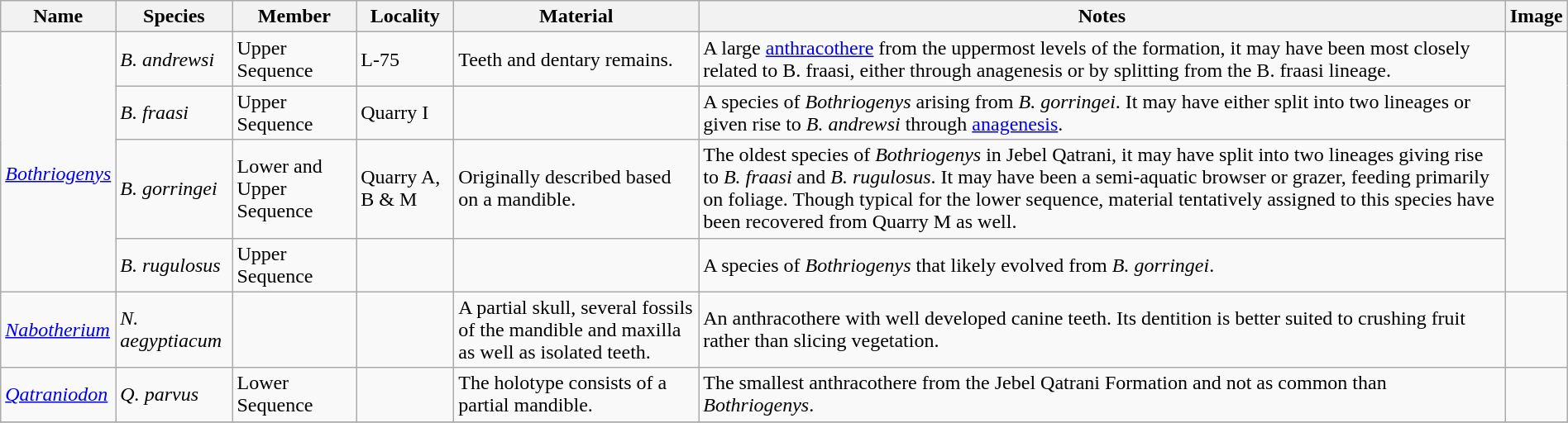<table class="wikitable" align="center" width="100%">
<tr>
<th>Name</th>
<th>Species</th>
<th>Member</th>
<th>Locality</th>
<th>Material</th>
<th>Notes</th>
<th>Image</th>
</tr>
<tr>
<td rowspan=4><br><em><a href='#'>Bothriogenys</a></em></td>
<td><em>B. andrewsi</em></td>
<td>Upper Sequence</td>
<td>L-75</td>
<td>Teeth and dentary remains.</td>
<td>A large <a href='#'>anthracothere</a> from the uppermost levels of the formation, it may have been most closely related to B. fraasi, either through anagenesis or by splitting from the B. fraasi lineage.</td>
<td rowspan=4><br></td>
</tr>
<tr>
<td><em>B. fraasi</em></td>
<td>Upper Sequence</td>
<td>Quarry I</td>
<td></td>
<td>A species of <em>Bothriogenys</em> arising from <em>B. gorringei</em>. It may have either split into two lineages or given rise to <em>B. andrewsi</em> through <a href='#'>anagenesis</a>.</td>
</tr>
<tr>
<td><em>B. gorringei</em></td>
<td>Lower and Upper Sequence</td>
<td>Quarry A, B & M</td>
<td>Originally described based on a mandible.</td>
<td>The oldest species of <em>Bothriogenys</em> in Jebel Qatrani, it may have split into two lineages giving rise to <em>B. fraasi</em> and <em>B. rugulosus</em>. It may have been a semi-aquatic browser or grazer, feeding primarily on foliage. Though typical for the lower sequence, material tentatively assigned to this species have been recovered from Quarry M as well.</td>
</tr>
<tr>
<td><em>B. rugulosus</em></td>
<td>Upper Sequence</td>
<td></td>
<td></td>
<td>A species of <em>Bothriogenys</em> that likely evolved from <em>B. gorringei</em>.</td>
</tr>
<tr>
<td><em><a href='#'>Nabotherium</a></em></td>
<td><em>N. aegyptiacum</em></td>
<td></td>
<td></td>
<td>A partial skull, several fossils of the mandible and maxilla as well as isolated teeth.</td>
<td>An anthracothere with well developed canine teeth. Its dentition is better suited to crushing fruit rather than slicing vegetation.</td>
<td></td>
</tr>
<tr>
<td><em><a href='#'>Qatraniodon</a></em></td>
<td><em>Q. parvus</em></td>
<td>Lower Sequence</td>
<td></td>
<td>The holotype consists of a partial mandible.</td>
<td>The smallest anthracothere from the Jebel Qatrani Formation and not as common than <em>Bothriogenys</em>.</td>
<td></td>
</tr>
<tr>
</tr>
</table>
